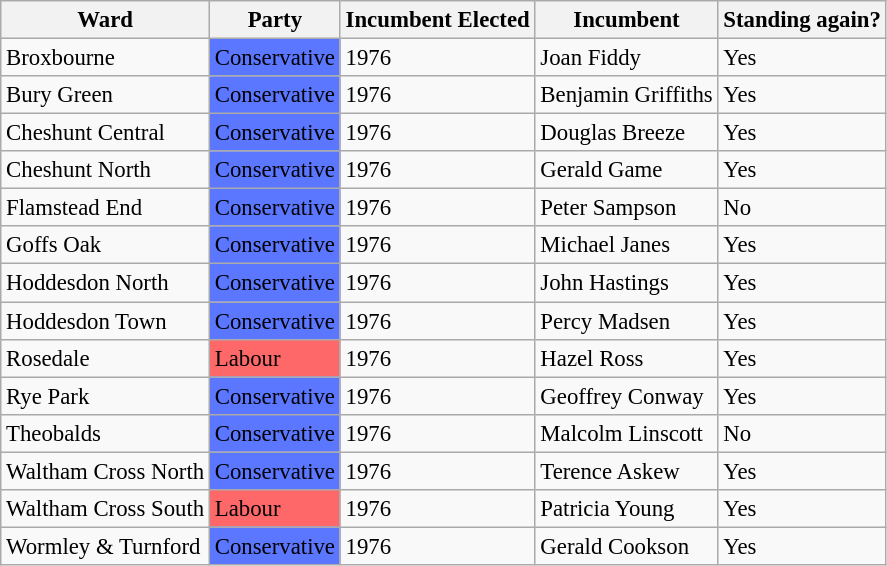<table class="wikitable" style="font-size: 95%;">
<tr>
<th>Ward</th>
<th>Party</th>
<th>Incumbent Elected</th>
<th>Incumbent</th>
<th>Standing again?</th>
</tr>
<tr>
<td>Broxbourne</td>
<td bgcolor="5B76FF">Conservative</td>
<td>1976</td>
<td>Joan Fiddy</td>
<td>Yes</td>
</tr>
<tr>
<td>Bury Green</td>
<td bgcolor="5B76FF">Conservative</td>
<td>1976</td>
<td>Benjamin Griffiths</td>
<td>Yes</td>
</tr>
<tr>
<td>Cheshunt Central</td>
<td bgcolor="5B76FF">Conservative</td>
<td>1976</td>
<td>Douglas Breeze</td>
<td>Yes</td>
</tr>
<tr>
<td>Cheshunt North</td>
<td bgcolor="5B76FF">Conservative</td>
<td>1976</td>
<td>Gerald Game</td>
<td>Yes</td>
</tr>
<tr>
<td>Flamstead End</td>
<td bgcolor="5B76FF">Conservative</td>
<td>1976</td>
<td>Peter Sampson</td>
<td>No</td>
</tr>
<tr>
<td>Goffs Oak</td>
<td bgcolor="5B76FF">Conservative</td>
<td>1976</td>
<td>Michael Janes</td>
<td>Yes</td>
</tr>
<tr>
<td>Hoddesdon North</td>
<td bgcolor="5B76FF">Conservative</td>
<td>1976</td>
<td>John Hastings</td>
<td>Yes</td>
</tr>
<tr>
<td>Hoddesdon Town</td>
<td bgcolor="5B76FF">Conservative</td>
<td>1976</td>
<td>Percy Madsen</td>
<td>Yes</td>
</tr>
<tr>
<td>Rosedale</td>
<td bgcolor="FF6868">Labour</td>
<td>1976</td>
<td>Hazel Ross</td>
<td>Yes</td>
</tr>
<tr>
<td>Rye Park</td>
<td bgcolor="5B76FF">Conservative</td>
<td>1976</td>
<td>Geoffrey Conway</td>
<td>Yes</td>
</tr>
<tr>
<td>Theobalds</td>
<td bgcolor="5B76FF">Conservative</td>
<td>1976</td>
<td>Malcolm Linscott</td>
<td>No</td>
</tr>
<tr>
<td>Waltham Cross North</td>
<td bgcolor="5B76FF">Conservative</td>
<td>1976</td>
<td>Terence Askew</td>
<td>Yes</td>
</tr>
<tr>
<td>Waltham Cross South</td>
<td bgcolor="FF6868">Labour</td>
<td>1976</td>
<td>Patricia Young</td>
<td>Yes</td>
</tr>
<tr>
<td>Wormley & Turnford</td>
<td bgcolor="5B76FF">Conservative</td>
<td>1976</td>
<td>Gerald Cookson</td>
<td>Yes</td>
</tr>
</table>
